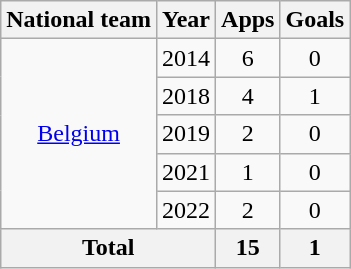<table class=wikitable style="text-align: center;">
<tr>
<th>National team</th>
<th>Year</th>
<th>Apps</th>
<th>Goals</th>
</tr>
<tr>
<td rowspan=5><a href='#'>Belgium</a></td>
<td>2014</td>
<td>6</td>
<td>0</td>
</tr>
<tr>
<td>2018</td>
<td>4</td>
<td>1</td>
</tr>
<tr>
<td>2019</td>
<td>2</td>
<td>0</td>
</tr>
<tr>
<td>2021</td>
<td>1</td>
<td>0</td>
</tr>
<tr>
<td>2022</td>
<td>2</td>
<td>0</td>
</tr>
<tr>
<th colspan=2>Total</th>
<th>15</th>
<th>1</th>
</tr>
</table>
